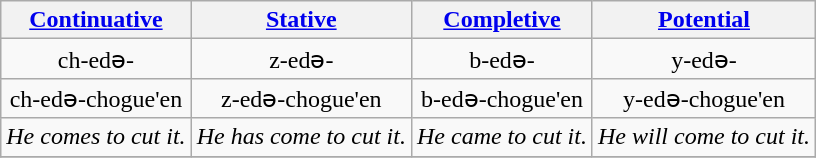<table class="wikitable">
<tr>
<th><a href='#'>Continuative</a></th>
<th><a href='#'>Stative</a></th>
<th><a href='#'>Completive</a></th>
<th><a href='#'>Potential</a></th>
</tr>
<tr>
<td align="center">ch-edə-</td>
<td align="center">z-edə-</td>
<td align="center">b-edə-</td>
<td align="center">y-edə-</td>
</tr>
<tr>
<td align="center">ch-edə-chogue'en</td>
<td align="center">z-edə-chogue'en</td>
<td align="center">b-edə-chogue'en</td>
<td align="center">y-edə-chogue'en</td>
</tr>
<tr>
<td align="center"><em>He comes to cut it.</em></td>
<td align="center"><em>He has come to cut it.</em></td>
<td align="center"><em>He came to cut it.</em></td>
<td align="center"><em>He will come to cut it.</em></td>
</tr>
<tr>
</tr>
</table>
